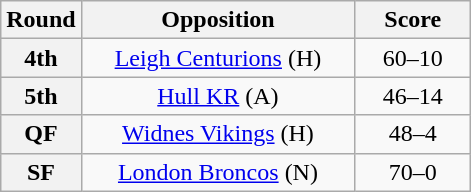<table class="wikitable plainrowheaders" style="text-align:center;margin:0">
<tr>
<th scope="col" style="width:25px">Round</th>
<th scope="col" style="width:175px">Opposition</th>
<th scope="col" style="width:70px">Score</th>
</tr>
<tr>
<th scope=row style="text-align:center">4th</th>
<td> <a href='#'>Leigh Centurions</a> (H)</td>
<td>60–10</td>
</tr>
<tr>
<th scope=row style="text-align:center">5th</th>
<td> <a href='#'>Hull KR</a> (A)</td>
<td>46–14</td>
</tr>
<tr>
<th scope=row style="text-align:center">QF</th>
<td> <a href='#'>Widnes Vikings</a> (H)</td>
<td>48–4</td>
</tr>
<tr>
<th scope=row style="text-align:center">SF</th>
<td> <a href='#'>London Broncos</a> (N)</td>
<td>70–0</td>
</tr>
</table>
